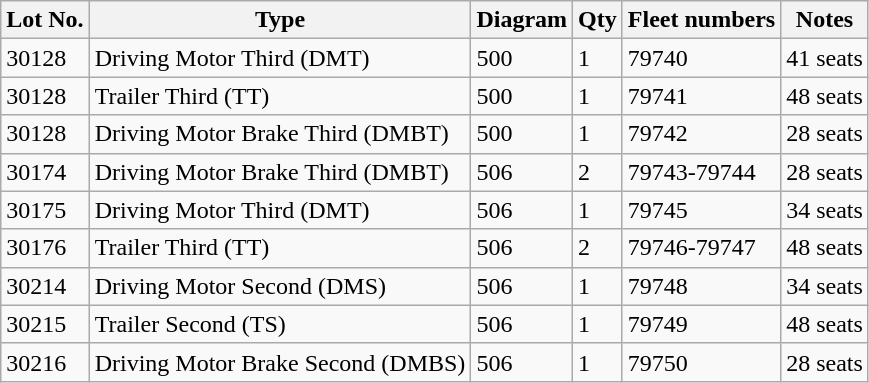<table class=wikitable>
<tr>
<th>Lot No.</th>
<th>Type</th>
<th>Diagram</th>
<th>Qty</th>
<th>Fleet numbers</th>
<th>Notes</th>
</tr>
<tr>
<td>30128</td>
<td>Driving Motor Third (DMT)</td>
<td>500</td>
<td>1</td>
<td>79740</td>
<td>41 seats</td>
</tr>
<tr>
<td>30128</td>
<td>Trailer Third (TT)</td>
<td>500</td>
<td>1</td>
<td>79741</td>
<td>48 seats</td>
</tr>
<tr>
<td>30128</td>
<td>Driving Motor Brake Third (DMBT)</td>
<td>500</td>
<td>1</td>
<td>79742</td>
<td>28 seats</td>
</tr>
<tr>
<td>30174</td>
<td>Driving Motor Brake Third (DMBT)</td>
<td>506</td>
<td>2</td>
<td>79743-79744</td>
<td>28 seats</td>
</tr>
<tr>
<td>30175</td>
<td>Driving Motor Third (DMT)</td>
<td>506</td>
<td>1</td>
<td>79745</td>
<td>34 seats</td>
</tr>
<tr>
<td>30176</td>
<td>Trailer Third (TT)</td>
<td>506</td>
<td>2</td>
<td>79746-79747</td>
<td>48 seats</td>
</tr>
<tr>
<td>30214</td>
<td>Driving Motor Second (DMS)</td>
<td>506</td>
<td>1</td>
<td>79748</td>
<td>34 seats</td>
</tr>
<tr>
<td>30215</td>
<td>Trailer Second (TS)</td>
<td>506</td>
<td>1</td>
<td>79749</td>
<td>48 seats</td>
</tr>
<tr>
<td>30216</td>
<td>Driving Motor Brake Second (DMBS)</td>
<td>506</td>
<td>1</td>
<td>79750</td>
<td>28 seats</td>
</tr>
</table>
